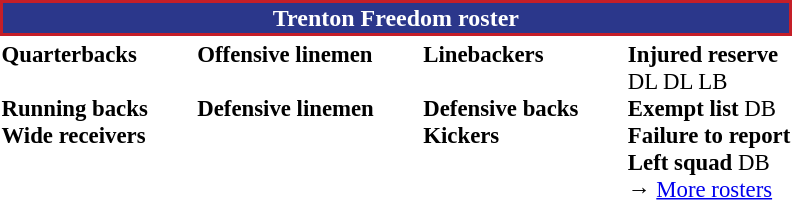<table class="toccolours" style="text-align: left;">
<tr>
<th colspan="7" style="text-align:center; background-color:#2B378B; color:white; border:2px solid #C51E28;">Trenton Freedom roster</th>
</tr>
<tr>
<td style="font-size: 95%;vertical-align:top;"><strong>Quarterbacks</strong><br>
<br><strong>Running backs</strong>
<br><strong>Wide receivers</strong>






</td>
<td style="width: 25px;"></td>
<td style="font-size: 95%;vertical-align:top;"><strong>Offensive linemen</strong><br>



<br><strong>Defensive linemen</strong>


</td>
<td style="width: 25px;"></td>
<td style="font-size: 95%;vertical-align:top;"><strong>Linebackers</strong><br>
<br><strong>Defensive backs</strong>





<br><strong>Kickers</strong>
</td>
<td style="width: 25px;"></td>
<td style="font-size: 95%;vertical-align:top;"><strong>Injured reserve</strong><br> DL

 DL
 LB<br><strong>Exempt list</strong>
 DB






<br><strong>Failure to report</strong>



<br><strong>Left squad</strong>

 DB<br>
→ <a href='#'>More rosters</a></td>
</tr>
<tr>
</tr>
</table>
